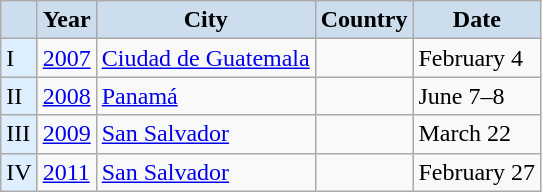<table class="wikitable" align="center">
<tr>
<th style="background-color: #CCDDEE;"></th>
<th style="background-color: #CCDDEE;">Year</th>
<th style="background-color: #CCDDEE;">City</th>
<th style="background-color: #CCDDEE;">Country</th>
<th style="background-color: #CCDDEE;">Date</th>
</tr>
<tr>
<td bgcolor=DDEEFF>I</td>
<td><a href='#'>2007</a></td>
<td><a href='#'>Ciudad de Guatemala</a></td>
<td></td>
<td>February 4</td>
</tr>
<tr>
<td bgcolor=DDEEFF>II</td>
<td><a href='#'>2008</a></td>
<td><a href='#'>Panamá</a></td>
<td></td>
<td>June 7–8</td>
</tr>
<tr>
<td bgcolor=DDEEFF>III</td>
<td><a href='#'>2009</a></td>
<td><a href='#'>San Salvador</a></td>
<td></td>
<td>March 22</td>
</tr>
<tr>
<td bgcolor=DDEEFF>IV</td>
<td><a href='#'>2011</a></td>
<td><a href='#'>San Salvador</a></td>
<td></td>
<td>February 27</td>
</tr>
</table>
